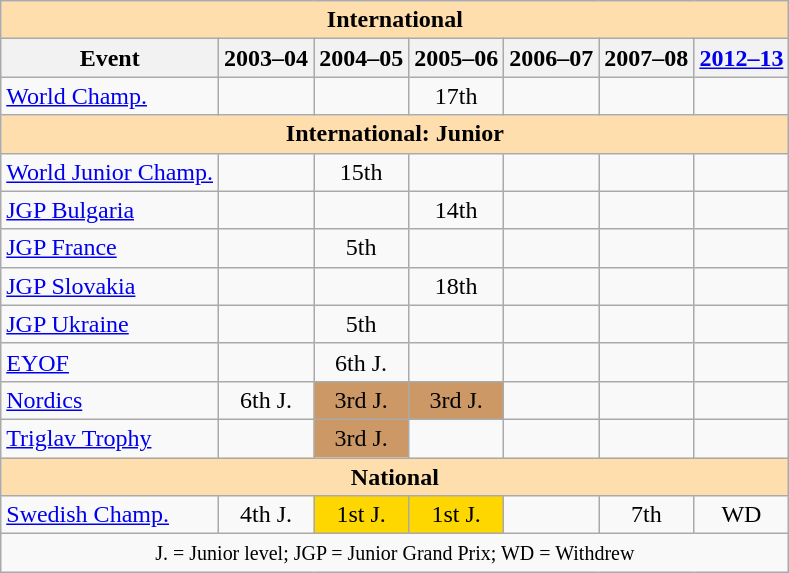<table class="wikitable" style="text-align:center">
<tr>
<th style="background-color: #ffdead; " colspan=7 align=center><strong>International</strong></th>
</tr>
<tr>
<th>Event</th>
<th>2003–04</th>
<th>2004–05</th>
<th>2005–06</th>
<th>2006–07</th>
<th>2007–08</th>
<th><a href='#'>2012–13</a></th>
</tr>
<tr>
<td align=left><a href='#'>World Champ.</a></td>
<td></td>
<td></td>
<td>17th</td>
<td></td>
<td></td>
<td></td>
</tr>
<tr>
<th style="background-color: #ffdead; " colspan=7 align=center><strong>International: Junior</strong></th>
</tr>
<tr>
<td align=left><a href='#'>World Junior Champ.</a></td>
<td></td>
<td>15th</td>
<td></td>
<td></td>
<td></td>
<td></td>
</tr>
<tr>
<td align=left><a href='#'>JGP Bulgaria</a></td>
<td></td>
<td></td>
<td>14th</td>
<td></td>
<td></td>
<td></td>
</tr>
<tr>
<td align=left><a href='#'>JGP France</a></td>
<td></td>
<td>5th</td>
<td></td>
<td></td>
<td></td>
<td></td>
</tr>
<tr>
<td align=left><a href='#'>JGP Slovakia</a></td>
<td></td>
<td></td>
<td>18th</td>
<td></td>
<td></td>
<td></td>
</tr>
<tr>
<td align=left><a href='#'>JGP Ukraine</a></td>
<td></td>
<td>5th</td>
<td></td>
<td></td>
<td></td>
<td></td>
</tr>
<tr>
<td align=left><a href='#'>EYOF</a></td>
<td></td>
<td>6th J.</td>
<td></td>
<td></td>
<td></td>
<td></td>
</tr>
<tr>
<td align=left><a href='#'>Nordics</a></td>
<td>6th J.</td>
<td bgcolor=cc9966>3rd J.</td>
<td bgcolor=cc9966>3rd J.</td>
<td></td>
<td></td>
<td></td>
</tr>
<tr>
<td align=left><a href='#'>Triglav Trophy</a></td>
<td></td>
<td bgcolor=cc9966>3rd J.</td>
<td></td>
<td></td>
<td></td>
<td></td>
</tr>
<tr>
<th style="background-color: #ffdead; " colspan=7 align=center><strong>National</strong></th>
</tr>
<tr>
<td align=left><a href='#'>Swedish Champ.</a></td>
<td>4th J.</td>
<td bgcolor=gold>1st J.</td>
<td bgcolor=gold>1st J.</td>
<td></td>
<td>7th</td>
<td>WD</td>
</tr>
<tr>
<td colspan=7 align=center><small> J. = Junior level; JGP = Junior Grand Prix; WD = Withdrew </small></td>
</tr>
</table>
